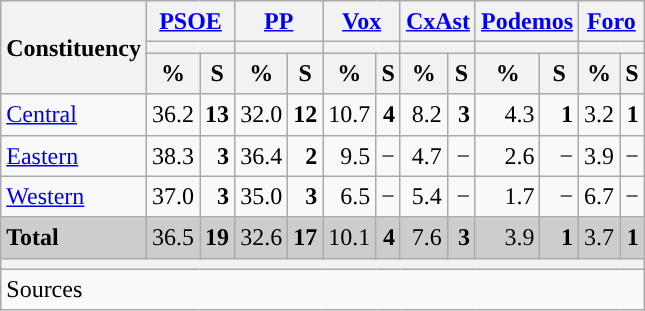<table class="wikitable sortable" style="text-align:right; line-height:20px;">
<tr>
<th rowspan="3">Constituency</th>
<th colspan="2" width="30px" class="unsortable"><a href='#'>PSOE</a></th>
<th colspan="2" width="30px" class="unsortable"><a href='#'>PP</a></th>
<th colspan="2" width="30px" class="unsortable"><a href='#'>Vox</a></th>
<th colspan="2" width="30px" class="unsortable"><a href='#'>CxAst</a></th>
<th colspan="2" width="30px" class="unsortable"><a href='#'>Podemos</a></th>
<th colspan="2" width="30px" class="unsortable"><a href='#'>Foro</a></th>
</tr>
<tr>
<th colspan="2" style="background:"></th>
<th colspan="2" style="background:"></th>
<th colspan="2" style="background:"></th>
<th colspan="2" style="background:"></th>
<th colspan="2" style="background:"></th>
<th colspan="2" style="background:"></th>
</tr>
<tr>
<th data-sort-type="number">%</th>
<th data-sort-type="number">S</th>
<th data-sort-type="number">%</th>
<th data-sort-type="number">S</th>
<th data-sort-type="number">%</th>
<th data-sort-type="number">S</th>
<th data-sort-type="number">%</th>
<th data-sort-type="number">S</th>
<th data-sort-type="number">%</th>
<th data-sort-type="number">S</th>
<th data-sort-type="number">%</th>
<th data-sort-type="number">S</th>
</tr>
<tr>
<td align="left"><a href='#'>Central</a></td>
<td style="background:">36.2</td>
<td><strong>13</strong></td>
<td>32.0</td>
<td><strong>12</strong></td>
<td>10.7</td>
<td><strong>4</strong></td>
<td>8.2</td>
<td><strong>3</strong></td>
<td>4.3</td>
<td><strong>1</strong></td>
<td>3.2</td>
<td><strong>1</strong></td>
</tr>
<tr>
<td align="left"><a href='#'>Eastern</a></td>
<td style="background:">38.3</td>
<td><strong>3</strong></td>
<td>36.4</td>
<td><strong>2</strong></td>
<td>9.5</td>
<td>−</td>
<td>4.7</td>
<td>−</td>
<td>2.6</td>
<td>−</td>
<td>3.9</td>
<td>−</td>
</tr>
<tr>
<td align="left"><a href='#'>Western</a></td>
<td style="background:">37.0</td>
<td><strong>3</strong></td>
<td>35.0</td>
<td><strong>3</strong></td>
<td>6.5</td>
<td>−</td>
<td>5.4</td>
<td>−</td>
<td>1.7</td>
<td>−</td>
<td>6.7</td>
<td>−</td>
</tr>
<tr style="background:#CDCDCD;">
<td align="left"><strong>Total</strong></td>
<td style="background:">36.5</td>
<td><strong>19</strong></td>
<td>32.6</td>
<td><strong>17</strong></td>
<td>10.1</td>
<td><strong>4</strong></td>
<td>7.6</td>
<td><strong>3</strong></td>
<td>3.9</td>
<td><strong>1</strong></td>
<td>3.7</td>
<td><strong>1</strong></td>
</tr>
<tr>
<th colspan="15"></th>
</tr>
<tr>
<th style="text-align:left; font-weight:normal; background:#F9F9F9" colspan="15">Sources</th>
</tr>
</table>
